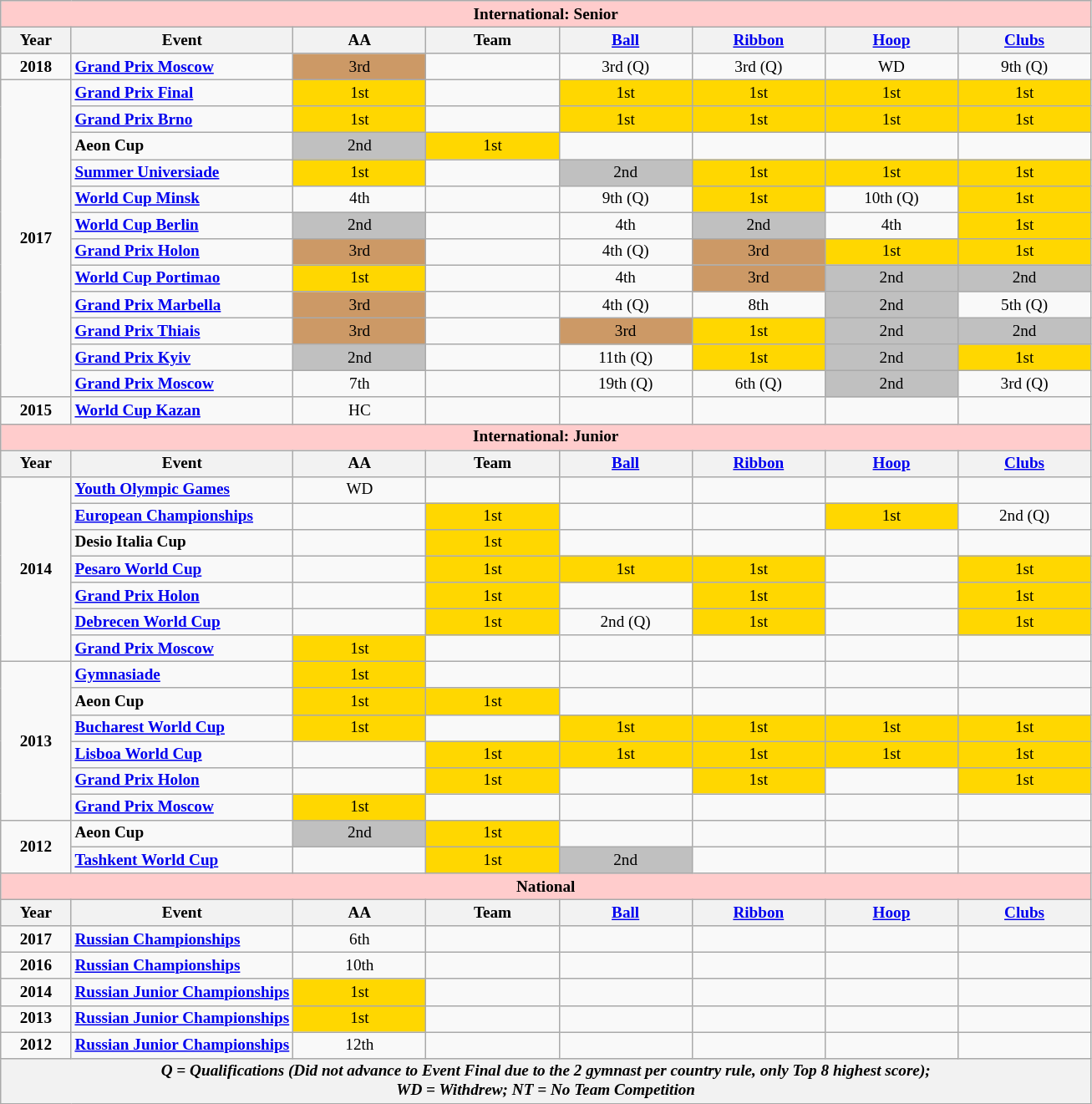<table class="wikitable" style="text-align:center; font-size: 80%;">
<tr>
<th colspan="8" style="text-align:center; background:#fcc;"><strong>International: Senior</strong></th>
</tr>
<tr>
<th>Year</th>
<th>Event</th>
<th style="width:100px;">AA</th>
<th style="width:100px;">Team</th>
<th style="width:100px;"><a href='#'>Ball</a></th>
<th style="width:100px;"><a href='#'>Ribbon</a></th>
<th style="width:100px;"><a href='#'>Hoop</a></th>
<th style="width:100px;"><a href='#'>Clubs</a></th>
</tr>
<tr>
<td rowspan="1" style="width:50px;"><strong>2018</strong></td>
<td align=left><strong><a href='#'>Grand Prix Moscow</a></strong></td>
<td style="background:#c96;">3rd</td>
<td></td>
<td>3rd (Q)</td>
<td>3rd (Q)</td>
<td>WD</td>
<td>9th (Q)</td>
</tr>
<tr>
<td rowspan="12" style="width:50px;"><strong>2017</strong></td>
<td align=left><strong><a href='#'>Grand Prix Final</a></strong></td>
<td bgcolor=gold>1st</td>
<td></td>
<td bgcolor=gold>1st</td>
<td bgcolor=gold>1st</td>
<td bgcolor=gold>1st</td>
<td bgcolor=gold>1st</td>
</tr>
<tr>
<td align=left><strong><a href='#'>Grand Prix Brno</a></strong></td>
<td bgcolor=gold>1st</td>
<td></td>
<td bgcolor=gold>1st</td>
<td bgcolor=gold>1st</td>
<td bgcolor=gold>1st</td>
<td bgcolor=gold>1st</td>
</tr>
<tr>
<td align=left><strong>Aeon Cup</strong></td>
<td style="background:silver;">2nd</td>
<td bgcolor=gold>1st</td>
<td></td>
<td></td>
<td></td>
<td></td>
</tr>
<tr>
<td align=left><strong><a href='#'>Summer Universiade</a></strong></td>
<td bgcolor=gold>1st</td>
<td></td>
<td style="background:silver;">2nd</td>
<td bgcolor=gold>1st</td>
<td bgcolor=gold>1st</td>
<td bgcolor=gold>1st</td>
</tr>
<tr>
<td align=left><strong><a href='#'>World Cup Minsk</a></strong></td>
<td>4th</td>
<td></td>
<td>9th (Q)</td>
<td bgcolor=gold>1st</td>
<td>10th (Q)</td>
<td bgcolor=gold>1st</td>
</tr>
<tr>
<td align=left><strong><a href='#'>World Cup Berlin</a></strong></td>
<td style="background:silver;">2nd</td>
<td></td>
<td>4th</td>
<td style="background:silver;">2nd</td>
<td>4th</td>
<td bgcolor=gold>1st</td>
</tr>
<tr>
<td align=left><strong><a href='#'>Grand Prix Holon</a></strong></td>
<td style="background:#c96;">3rd</td>
<td></td>
<td>4th (Q)</td>
<td style="background:#c96;">3rd</td>
<td bgcolor=gold>1st</td>
<td bgcolor=gold>1st</td>
</tr>
<tr>
<td align=left><strong><a href='#'>World Cup Portimao</a></strong></td>
<td bgcolor=gold>1st</td>
<td></td>
<td>4th</td>
<td style="background:#c96;">3rd</td>
<td style="background:silver;">2nd</td>
<td style="background:silver;">2nd</td>
</tr>
<tr>
<td align=left><strong><a href='#'>Grand Prix Marbella</a></strong></td>
<td style="background:#c96;">3rd</td>
<td></td>
<td>4th (Q)</td>
<td>8th</td>
<td style="background:silver;">2nd</td>
<td>5th (Q)</td>
</tr>
<tr>
<td align=left><strong><a href='#'>Grand Prix Thiais</a></strong></td>
<td style="background:#c96;">3rd</td>
<td></td>
<td style="background:#c96;">3rd</td>
<td bgcolor=gold>1st</td>
<td style="background:silver;">2nd</td>
<td style="background:silver;">2nd</td>
</tr>
<tr>
<td align=left><strong><a href='#'>Grand Prix Kyiv</a></strong></td>
<td style="background:silver;">2nd</td>
<td></td>
<td>11th (Q)</td>
<td bgcolor=gold>1st</td>
<td style="background:silver;">2nd</td>
<td bgcolor=gold>1st</td>
</tr>
<tr>
<td align=left><strong><a href='#'>Grand Prix Moscow</a></strong></td>
<td>7th</td>
<td></td>
<td>19th (Q)</td>
<td>6th (Q)</td>
<td style="background:silver;">2nd</td>
<td>3rd (Q)</td>
</tr>
<tr>
<td style="width:50px;"><strong>2015</strong></td>
<td align=left><strong><a href='#'>World Cup Kazan</a></strong></td>
<td>HC</td>
<td></td>
<td></td>
<td></td>
<td></td>
<td></td>
</tr>
<tr>
<th colspan="8" style="text-align:center; background:#fcc;"><strong>International: Junior</strong></th>
</tr>
<tr>
<th>Year</th>
<th>Event</th>
<th style="width:100px;">AA</th>
<th style="width:100px;">Team</th>
<th style="width:100px;"><a href='#'>Ball</a></th>
<th style="width:100px;"><a href='#'>Ribbon</a></th>
<th style="width:100px;"><a href='#'>Hoop</a></th>
<th style="width:100px;"><a href='#'>Clubs</a></th>
</tr>
<tr>
<td rowspan="7" style="width:50px;"><strong>2014</strong></td>
<td align=left><strong><a href='#'>Youth Olympic Games</a></strong></td>
<td>WD</td>
<td></td>
<td></td>
<td></td>
<td></td>
<td></td>
</tr>
<tr>
<td align=left><strong><a href='#'>European Championships</a></strong></td>
<td></td>
<td bgcolor=gold>1st</td>
<td></td>
<td></td>
<td bgcolor=gold>1st</td>
<td>2nd (Q)</td>
</tr>
<tr>
<td align=left><strong>Desio Italia Cup</strong></td>
<td></td>
<td bgcolor=gold>1st</td>
<td></td>
<td></td>
<td></td>
<td></td>
</tr>
<tr>
<td align=left><strong><a href='#'>Pesaro World Cup</a></strong></td>
<td></td>
<td bgcolor=gold>1st</td>
<td bgcolor=gold>1st</td>
<td bgcolor=gold>1st</td>
<td></td>
<td bgcolor=gold>1st</td>
</tr>
<tr>
<td align=left><strong><a href='#'>Grand Prix Holon</a></strong></td>
<td></td>
<td bgcolor=gold>1st</td>
<td></td>
<td bgcolor=gold>1st</td>
<td></td>
<td bgcolor=gold>1st</td>
</tr>
<tr>
<td align=left><strong><a href='#'>Debrecen World Cup</a></strong></td>
<td></td>
<td bgcolor=gold>1st</td>
<td>2nd (Q)</td>
<td bgcolor=gold>1st</td>
<td></td>
<td bgcolor=gold>1st</td>
</tr>
<tr>
<td align=left><strong><a href='#'>Grand Prix Moscow</a></strong></td>
<td bgcolor=gold>1st</td>
<td></td>
<td></td>
<td></td>
<td></td>
<td></td>
</tr>
<tr>
<td rowspan="6" style="width:50px;"><strong>2013</strong></td>
<td align=left><strong><a href='#'>Gymnasiade</a></strong></td>
<td bgcolor=gold>1st</td>
<td></td>
<td></td>
<td></td>
<td></td>
<td></td>
</tr>
<tr>
<td align=left><strong>Aeon Cup</strong></td>
<td bgcolor=gold>1st</td>
<td bgcolor=gold>1st</td>
<td></td>
<td></td>
<td></td>
<td></td>
</tr>
<tr>
<td align=left><strong><a href='#'>Bucharest World Cup</a></strong></td>
<td bgcolor=gold>1st</td>
<td></td>
<td bgcolor=gold>1st</td>
<td bgcolor=gold>1st</td>
<td bgcolor=gold>1st</td>
<td bgcolor=gold>1st</td>
</tr>
<tr>
<td align=left><strong><a href='#'>Lisboa World Cup</a></strong></td>
<td></td>
<td bgcolor=gold>1st</td>
<td bgcolor=gold>1st</td>
<td bgcolor=gold>1st</td>
<td bgcolor=gold>1st</td>
<td bgcolor=gold>1st</td>
</tr>
<tr>
<td align=left><strong><a href='#'>Grand Prix Holon</a></strong></td>
<td></td>
<td bgcolor=gold>1st</td>
<td></td>
<td bgcolor=gold>1st</td>
<td></td>
<td bgcolor=gold>1st</td>
</tr>
<tr>
<td align=left><strong><a href='#'>Grand Prix Moscow</a></strong></td>
<td bgcolor=gold>1st</td>
<td></td>
<td></td>
<td></td>
<td></td>
<td></td>
</tr>
<tr>
<td rowspan="2"><strong>2012</strong></td>
<td align=left><strong>Aeon Cup</strong></td>
<td style="background:silver;">2nd</td>
<td bgcolor=gold>1st</td>
<td></td>
<td></td>
<td></td>
<td></td>
</tr>
<tr>
<td align=left><strong><a href='#'>Tashkent World Cup</a></strong></td>
<td></td>
<td bgcolor=gold>1st</td>
<td style="background:silver;">2nd</td>
<td></td>
<td></td>
<td></td>
</tr>
<tr>
<th colspan="8" style="text-align:center; background:#fcc;"><strong>National</strong></th>
</tr>
<tr>
<th>Year</th>
<th>Event</th>
<th style="width:100px;">AA</th>
<th style="width:100px;">Team</th>
<th style="width:100px;"><a href='#'>Ball</a></th>
<th style="width:100px;"><a href='#'>Ribbon</a></th>
<th style="width:100px;"><a href='#'>Hoop</a></th>
<th style="width:100px;"><a href='#'>Clubs</a></th>
</tr>
<tr>
<td style="width:50px;"><strong>2017</strong></td>
<td align=left><strong><a href='#'>Russian Championships</a></strong></td>
<td>6th</td>
<td></td>
<td></td>
<td></td>
<td></td>
<td></td>
</tr>
<tr>
<td style="width:50px;"><strong>2016</strong></td>
<td align=left><strong><a href='#'>Russian Championships</a></strong></td>
<td>10th</td>
<td></td>
<td></td>
<td></td>
<td></td>
<td></td>
</tr>
<tr>
<td style="width:50px;"><strong>2014</strong></td>
<td align=left><strong><a href='#'>Russian Junior Championships</a></strong></td>
<td bgcolor=gold>1st</td>
<td></td>
<td></td>
<td></td>
<td></td>
<td></td>
</tr>
<tr>
<td style="width:50px;"><strong>2013</strong></td>
<td align=left><strong><a href='#'>Russian Junior Championships</a></strong></td>
<td bgcolor=gold>1st</td>
<td></td>
<td></td>
<td></td>
<td></td>
<td></td>
</tr>
<tr>
<td style="width:50px;"><strong>2012</strong></td>
<td align=left><strong><a href='#'>Russian Junior Championships</a></strong></td>
<td>12th</td>
<td></td>
<td></td>
<td></td>
<td></td>
<td></td>
</tr>
<tr>
<th style="text-align:center;" colspan="8"><em>Q = Qualifications (Did not advance to Event Final due to the 2 gymnast per country rule, only Top 8 highest score);</em> <br> <em>WD = Withdrew;</em>  <em>NT = No Team Competition</em></th>
</tr>
</table>
